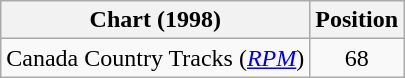<table class="wikitable sortable">
<tr>
<th scope="col">Chart (1998)</th>
<th scope="col">Position</th>
</tr>
<tr>
<td>Canada Country Tracks (<em><a href='#'>RPM</a></em>)</td>
<td align="center">68</td>
</tr>
</table>
